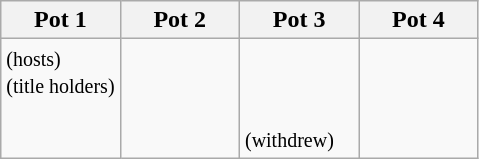<table class=wikitable>
<tr>
<th width=25%>Pot 1</th>
<th width=25%>Pot 2</th>
<th width=25%>Pot 3</th>
<th width=25%>Pot 4</th>
</tr>
<tr valign=top>
<td> <small>(hosts)</small><br> <small>(title holders)</small><br><br></td>
<td><br><br><br></td>
<td><br><br><br> <small>(withdrew)</small></td>
<td><br><br><br></td>
</tr>
</table>
